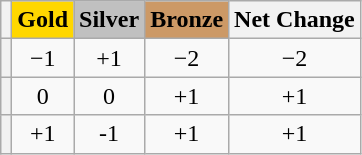<table class="wikitable plainrowheaders sortable" style="text-align:center">
<tr>
<th></th>
<th style="background-color:gold">Gold</th>
<th style="background-color:silver">Silver</th>
<th style="background-color:#c96">Bronze</th>
<th>Net Change</th>
</tr>
<tr>
<th scope="row" style="text-align:left"></th>
<td>−1</td>
<td>+1</td>
<td>−2</td>
<td>−2</td>
</tr>
<tr>
<th scope="row" style="text-align:left"></th>
<td>0</td>
<td>0</td>
<td>+1</td>
<td>+1</td>
</tr>
<tr>
<th scope="row" style="text-align:left"></th>
<td>+1</td>
<td>-1</td>
<td>+1</td>
<td>+1</td>
</tr>
</table>
